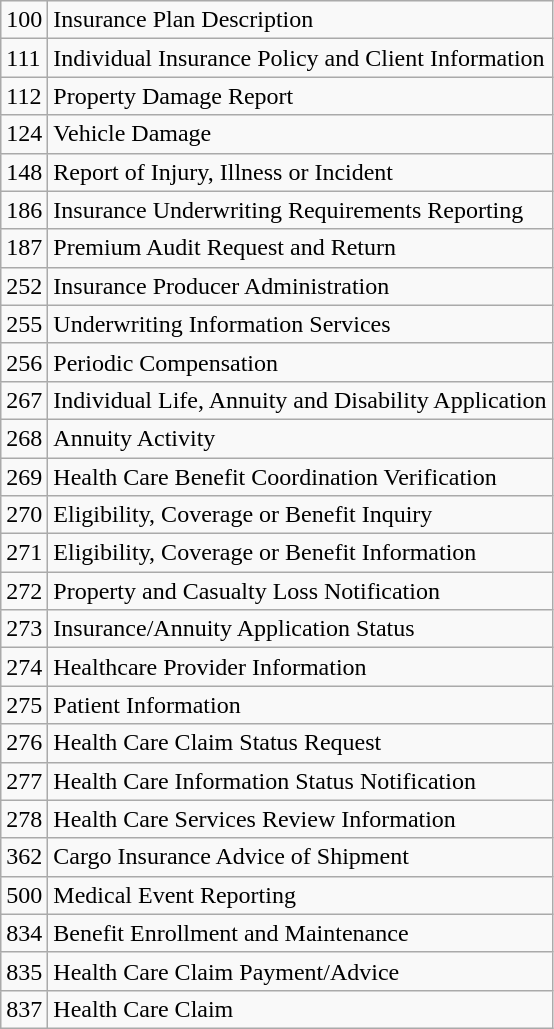<table class="wikitable">
<tr>
<td>100</td>
<td>Insurance Plan Description</td>
</tr>
<tr>
<td>111</td>
<td>Individual Insurance Policy and Client Information</td>
</tr>
<tr>
<td>112</td>
<td>Property Damage Report</td>
</tr>
<tr>
<td>124</td>
<td>Vehicle Damage</td>
</tr>
<tr>
<td>148</td>
<td>Report of Injury, Illness or Incident</td>
</tr>
<tr>
<td>186</td>
<td>Insurance Underwriting Requirements Reporting</td>
</tr>
<tr>
<td>187</td>
<td>Premium Audit Request and Return</td>
</tr>
<tr>
<td>252</td>
<td>Insurance Producer Administration</td>
</tr>
<tr>
<td>255</td>
<td>Underwriting Information Services</td>
</tr>
<tr>
<td>256</td>
<td>Periodic Compensation</td>
</tr>
<tr>
<td>267</td>
<td>Individual Life, Annuity and Disability Application</td>
</tr>
<tr>
<td>268</td>
<td>Annuity Activity</td>
</tr>
<tr>
<td>269</td>
<td>Health Care Benefit Coordination Verification</td>
</tr>
<tr>
<td>270</td>
<td>Eligibility, Coverage or Benefit Inquiry</td>
</tr>
<tr>
<td>271</td>
<td>Eligibility, Coverage or Benefit Information</td>
</tr>
<tr>
<td>272</td>
<td>Property and Casualty Loss Notification</td>
</tr>
<tr>
<td>273</td>
<td>Insurance/Annuity Application Status</td>
</tr>
<tr>
<td>274</td>
<td>Healthcare Provider Information</td>
</tr>
<tr>
<td>275</td>
<td>Patient Information</td>
</tr>
<tr>
<td>276</td>
<td>Health Care Claim Status Request</td>
</tr>
<tr>
<td>277</td>
<td>Health Care Information Status Notification</td>
</tr>
<tr>
<td>278</td>
<td>Health Care Services Review Information</td>
</tr>
<tr>
<td>362</td>
<td>Cargo Insurance Advice of Shipment</td>
</tr>
<tr>
<td>500</td>
<td>Medical Event Reporting</td>
</tr>
<tr>
<td>834</td>
<td>Benefit Enrollment and Maintenance</td>
</tr>
<tr>
<td>835</td>
<td>Health Care Claim Payment/Advice</td>
</tr>
<tr>
<td>837</td>
<td>Health Care Claim</td>
</tr>
</table>
